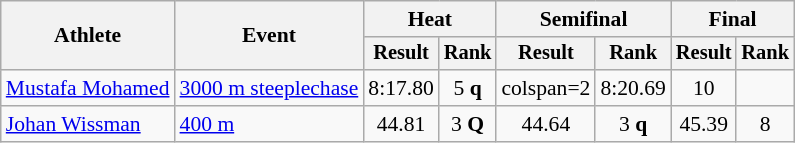<table class=wikitable style="font-size:90%">
<tr>
<th rowspan="2">Athlete</th>
<th rowspan="2">Event</th>
<th colspan="2">Heat</th>
<th colspan="2">Semifinal</th>
<th colspan="2">Final</th>
</tr>
<tr style="font-size:95%">
<th>Result</th>
<th>Rank</th>
<th>Result</th>
<th>Rank</th>
<th>Result</th>
<th>Rank</th>
</tr>
<tr align=center>
<td align=left><a href='#'>Mustafa Mohamed</a></td>
<td align=left><a href='#'>3000 m steeplechase</a></td>
<td>8:17.80</td>
<td>5 <strong>q</strong></td>
<td>colspan=2 </td>
<td>8:20.69</td>
<td>10</td>
</tr>
<tr align=center>
<td align=left><a href='#'>Johan Wissman</a></td>
<td align=left><a href='#'>400 m</a></td>
<td>44.81</td>
<td>3 <strong>Q</strong></td>
<td>44.64</td>
<td>3 <strong>q</strong></td>
<td>45.39</td>
<td>8</td>
</tr>
</table>
